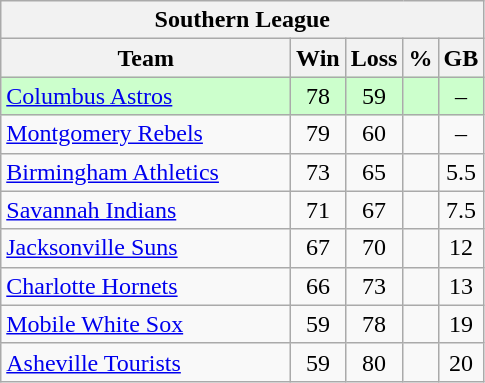<table class="wikitable">
<tr>
<th colspan="5">Southern League</th>
</tr>
<tr>
<th width="60%">Team</th>
<th>Win</th>
<th>Loss</th>
<th>%</th>
<th>GB</th>
</tr>
<tr align=center bgcolor=ccffcc>
<td align=left><a href='#'>Columbus Astros</a></td>
<td>78</td>
<td>59</td>
<td></td>
<td>–</td>
</tr>
<tr align=center>
<td align=left><a href='#'>Montgomery Rebels</a></td>
<td>79</td>
<td>60</td>
<td></td>
<td>–</td>
</tr>
<tr align=center>
<td align=left><a href='#'>Birmingham Athletics</a></td>
<td>73</td>
<td>65</td>
<td></td>
<td>5.5</td>
</tr>
<tr align=center>
<td align=left><a href='#'>Savannah Indians</a></td>
<td>71</td>
<td>67</td>
<td></td>
<td>7.5</td>
</tr>
<tr align=center>
<td align=left><a href='#'>Jacksonville Suns</a></td>
<td>67</td>
<td>70</td>
<td></td>
<td>12</td>
</tr>
<tr align=center>
<td align=left><a href='#'>Charlotte Hornets</a></td>
<td>66</td>
<td>73</td>
<td></td>
<td>13</td>
</tr>
<tr align=center>
<td align=left><a href='#'>Mobile White Sox</a></td>
<td>59</td>
<td>78</td>
<td></td>
<td>19</td>
</tr>
<tr align=center>
<td align=left><a href='#'>Asheville Tourists</a></td>
<td>59</td>
<td>80</td>
<td></td>
<td>20</td>
</tr>
</table>
